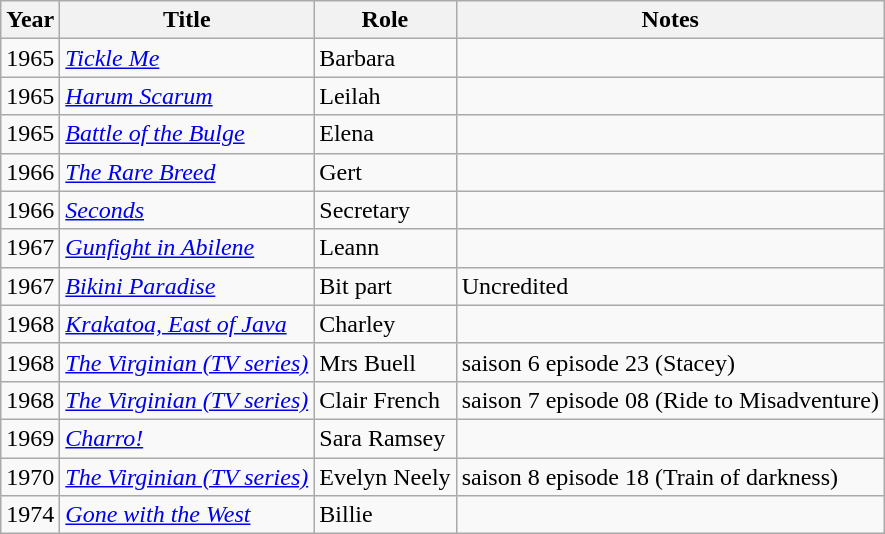<table class="wikitable">
<tr>
<th>Year</th>
<th>Title</th>
<th>Role</th>
<th>Notes</th>
</tr>
<tr>
<td>1965</td>
<td><em><a href='#'>Tickle Me</a></em></td>
<td>Barbara</td>
<td></td>
</tr>
<tr>
<td>1965</td>
<td><em><a href='#'>Harum Scarum</a></em></td>
<td>Leilah</td>
<td></td>
</tr>
<tr>
<td>1965</td>
<td><em><a href='#'>Battle of the Bulge</a></em></td>
<td>Elena</td>
<td></td>
</tr>
<tr>
<td>1966</td>
<td><em><a href='#'>The Rare Breed</a></em></td>
<td>Gert</td>
<td></td>
</tr>
<tr>
<td>1966</td>
<td><em><a href='#'>Seconds</a></em></td>
<td>Secretary</td>
<td></td>
</tr>
<tr>
<td>1967</td>
<td><em><a href='#'>Gunfight in Abilene</a></em></td>
<td>Leann</td>
<td></td>
</tr>
<tr>
<td>1967</td>
<td><em><a href='#'>Bikini Paradise</a></em></td>
<td>Bit part</td>
<td>Uncredited</td>
</tr>
<tr>
<td>1968</td>
<td><em><a href='#'>Krakatoa, East of Java</a></em></td>
<td>Charley</td>
<td></td>
</tr>
<tr>
<td>1968</td>
<td><em><a href='#'>The Virginian (TV series)</a></em></td>
<td>Mrs Buell</td>
<td>saison 6 episode 23 (Stacey)</td>
</tr>
<tr>
<td>1968</td>
<td><em><a href='#'>The Virginian (TV series)</a></em></td>
<td>Clair French</td>
<td>saison 7 episode 08 (Ride to Misadventure)</td>
</tr>
<tr>
<td>1969</td>
<td><em><a href='#'>Charro!</a></em></td>
<td>Sara Ramsey</td>
<td></td>
</tr>
<tr>
<td>1970</td>
<td><em><a href='#'>The Virginian (TV series)</a></em></td>
<td>Evelyn Neely</td>
<td>saison 8 episode 18 (Train of darkness)</td>
</tr>
<tr>
<td>1974</td>
<td><em><a href='#'>Gone with the West</a></em></td>
<td>Billie</td>
<td></td>
</tr>
</table>
